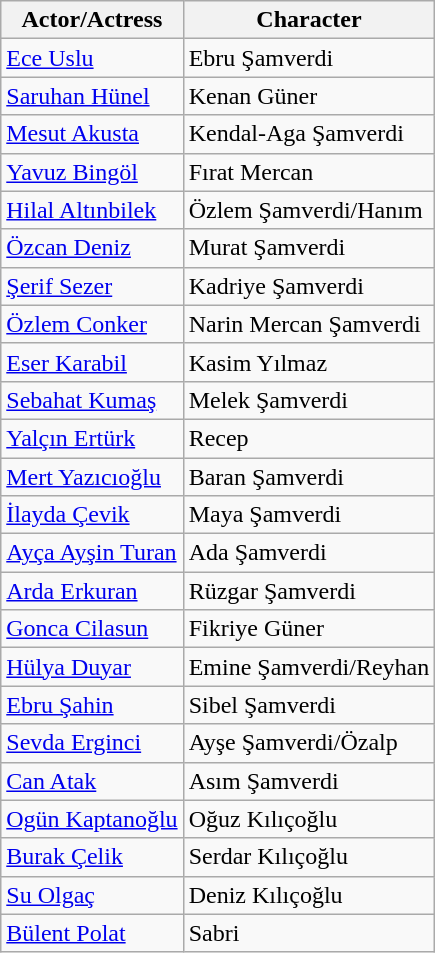<table class="wikitable">
<tr>
<th>Actor/Actress</th>
<th>Character</th>
</tr>
<tr Ahmad Harhash  Kaharman  Karakoyunlu>
<td><a href='#'>Ece Uslu</a></td>
<td>Ebru Şamverdi</td>
</tr>
<tr>
<td><a href='#'>Saruhan Hünel</a></td>
<td>Kenan Güner</td>
</tr>
<tr>
<td><a href='#'>Mesut Akusta</a></td>
<td>Kendal-Aga Şamverdi</td>
</tr>
<tr>
<td><a href='#'>Yavuz Bingöl</a></td>
<td>Fırat Mercan</td>
</tr>
<tr>
<td><a href='#'>Hilal Altınbilek</a></td>
<td>Özlem Şamverdi/Hanım</td>
</tr>
<tr>
<td><a href='#'>Özcan Deniz</a></td>
<td>Murat Şamverdi</td>
</tr>
<tr>
<td><a href='#'>Şerif Sezer</a></td>
<td>Kadriye Şamverdi</td>
</tr>
<tr>
<td><a href='#'>Özlem Conker</a></td>
<td>Narin Mercan Şamverdi</td>
</tr>
<tr>
<td><a href='#'>Eser Karabil</a></td>
<td>Kasim Yılmaz<br></td>
</tr>
<tr>
<td><a href='#'>Sebahat Kumaş</a></td>
<td>Melek Şamverdi</td>
</tr>
<tr>
<td><a href='#'>Yalçın Ertürk</a></td>
<td>Recep</td>
</tr>
<tr>
<td><a href='#'>Mert Yazıcıoğlu</a></td>
<td>Baran Şamverdi</td>
</tr>
<tr>
<td><a href='#'>İlayda Çevik</a></td>
<td>Maya Şamverdi</td>
</tr>
<tr>
<td><a href='#'>Ayça Ayşin Turan</a></td>
<td>Ada Şamverdi</td>
</tr>
<tr>
<td><a href='#'>Arda Erkuran</a></td>
<td>Rüzgar Şamverdi</td>
</tr>
<tr>
<td><a href='#'>Gonca Cilasun</a></td>
<td>Fikriye Güner</td>
</tr>
<tr>
<td><a href='#'>Hülya Duyar</a></td>
<td>Emine Şamverdi/Reyhan</td>
</tr>
<tr>
<td><a href='#'>Ebru Şahin</a></td>
<td>Sibel Şamverdi</td>
</tr>
<tr>
<td><a href='#'>Sevda Erginci</a></td>
<td>Ayşe Şamverdi/Özalp</td>
</tr>
<tr>
<td><a href='#'>Can Atak</a></td>
<td>Asım Şamverdi</td>
</tr>
<tr>
<td><a href='#'>Ogün Kaptanoğlu</a></td>
<td>Oğuz Kılıçoğlu</td>
</tr>
<tr>
<td><a href='#'>Burak Çelik</a></td>
<td>Serdar Kılıçoğlu</td>
</tr>
<tr>
<td><a href='#'>Su Olgaç</a></td>
<td>Deniz Kılıçoğlu</td>
</tr>
<tr>
<td><a href='#'>Bülent Polat</a></td>
<td>Sabri</td>
</tr>
</table>
